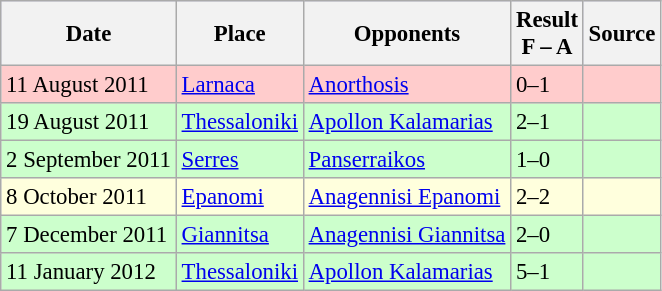<table class="wikitable" style="text-align: left; font-size:95%">
<tr style="background:#ccf;">
<th>Date</th>
<th>Place</th>
<th>Opponents</th>
<th>Result<br>F – A</th>
<th>Source</th>
</tr>
<tr bgcolor="#ffcccc">
<td>11 August 2011</td>
<td><a href='#'>Larnaca</a></td>
<td> <a href='#'>Anorthosis</a></td>
<td>0–1</td>
<td></td>
</tr>
<tr bgcolor="#ccffcc">
<td>19 August 2011</td>
<td><a href='#'>Thessaloniki</a></td>
<td> <a href='#'>Apollon Kalamarias</a></td>
<td>2–1</td>
<td> </td>
</tr>
<tr bgcolor="#ccffcc">
<td>2 September 2011</td>
<td><a href='#'>Serres</a></td>
<td> <a href='#'>Panserraikos</a></td>
<td>1–0</td>
<td> </td>
</tr>
<tr bgcolor="#ffffdd">
<td>8 October 2011</td>
<td><a href='#'>Epanomi</a></td>
<td> <a href='#'>Anagennisi Epanomi</a></td>
<td>2–2</td>
<td> </td>
</tr>
<tr bgcolor="#ccffcc">
<td>7 December 2011</td>
<td><a href='#'>Giannitsa</a></td>
<td> <a href='#'>Anagennisi Giannitsa</a></td>
<td>2–0</td>
<td> </td>
</tr>
<tr bgcolor="#ccffcc">
<td>11 January 2012</td>
<td><a href='#'>Thessaloniki</a></td>
<td> <a href='#'>Apollon Kalamarias</a></td>
<td>5–1</td>
<td> </td>
</tr>
</table>
